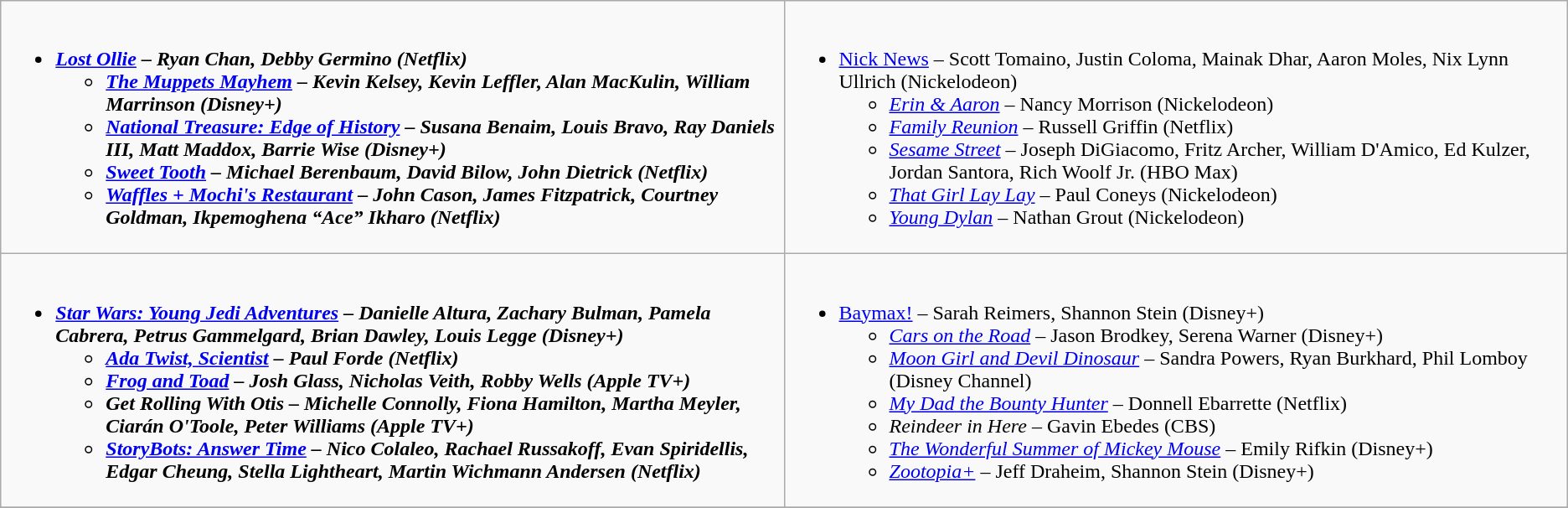<table class=wikitable>
<tr>
<td style="vertical-align:top;" width="50%"><br><ul><li><strong><em><a href='#'>Lost Ollie</a><em> – Ryan Chan, Debby Germino (Netflix)<strong><ul><li></em><a href='#'>The Muppets Mayhem</a><em> – Kevin Kelsey, Kevin Leffler, Alan MacKulin, William Marrinson (Disney+)</li><li></em><a href='#'>National Treasure: Edge of History</a><em> – Susana Benaim, Louis Bravo, Ray Daniels III, Matt Maddox, Barrie Wise (Disney+)</li><li></em><a href='#'>Sweet Tooth</a><em> – Michael Berenbaum, David Bilow, John Dietrick (Netflix)</li><li></em><a href='#'>Waffles + Mochi's Restaurant</a><em> – John Cason, James Fitzpatrick, Courtney Goldman, Ikpemoghena “Ace” Ikharo (Netflix)</li></ul></li></ul></td>
<td style="vertical-align:top;" width="50%"><br><ul><li></em></strong><a href='#'>Nick News</a></em> – Scott Tomaino, Justin Coloma, Mainak Dhar, Aaron Moles, Nix Lynn Ullrich (Nickelodeon)</strong><ul><li><em><a href='#'>Erin & Aaron</a></em> – Nancy Morrison (Nickelodeon)</li><li><em><a href='#'>Family Reunion</a></em> – Russell Griffin (Netflix)</li><li><em><a href='#'>Sesame Street</a></em> – Joseph DiGiacomo, Fritz Archer, William D'Amico, Ed Kulzer, Jordan Santora, Rich Woolf Jr. (HBO Max)</li><li><em><a href='#'>That Girl Lay Lay</a></em> – Paul Coneys (Nickelodeon)</li><li><em><a href='#'>Young Dylan</a></em> – Nathan Grout (Nickelodeon)</li></ul></li></ul></td>
</tr>
<tr>
<td style="vertical-align:top;" width="50%"><br><ul><li><strong><em><a href='#'>Star Wars: Young Jedi Adventures</a><em> – Danielle Altura, Zachary Bulman, Pamela Cabrera, Petrus Gammelgard, Brian Dawley, Louis Legge (Disney+)<strong><ul><li></em><a href='#'>Ada Twist, Scientist</a><em> – Paul Forde (Netflix)</li><li></em><a href='#'>Frog and Toad</a><em> – Josh Glass, Nicholas Veith, Robby Wells (Apple TV+)</li><li></em>Get Rolling With Otis<em> – Michelle Connolly, Fiona Hamilton, Martha Meyler, Ciarán O'Toole, Peter Williams (Apple TV+)</li><li></em><a href='#'>StoryBots: Answer Time</a><em> – Nico Colaleo, Rachael Russakoff, Evan Spiridellis, Edgar Cheung, Stella Lightheart, Martin Wichmann Andersen (Netflix)</li></ul></li></ul></td>
<td style="vertical-align:top;" width="50%"><br><ul><li></em></strong><a href='#'>Baymax!</a></em> – Sarah Reimers, Shannon Stein (Disney+)</strong><ul><li><em><a href='#'>Cars on the Road</a></em> – Jason Brodkey, Serena Warner (Disney+)</li><li><em><a href='#'>Moon Girl and Devil Dinosaur</a></em> – Sandra Powers, Ryan Burkhard, Phil Lomboy (Disney Channel)</li><li><em><a href='#'>My Dad the Bounty Hunter</a></em> – Donnell Ebarrette (Netflix)</li><li><em>Reindeer in Here</em> – Gavin Ebedes (CBS)</li><li><em><a href='#'>The Wonderful Summer of Mickey Mouse</a></em> – Emily Rifkin (Disney+)</li><li><em><a href='#'>Zootopia+</a></em> – Jeff Draheim, Shannon Stein (Disney+)</li></ul></li></ul></td>
</tr>
<tr>
</tr>
</table>
